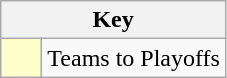<table class="wikitable" style="text-align: center;">
<tr>
<th colspan=2>Key</th>
</tr>
<tr>
<td style="background:#ffffcc; width:20px;"></td>
<td align=left>Teams to Playoffs</td>
</tr>
</table>
